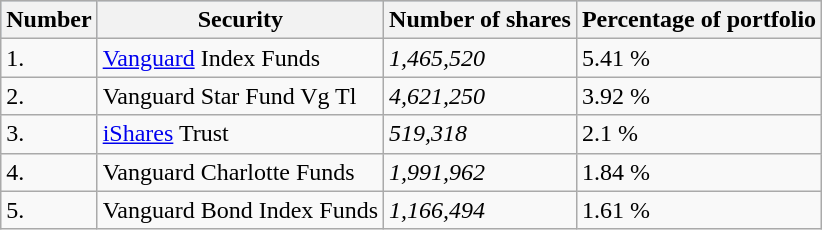<table class="wikitable">
<tr style="background:#b0c4de; text-align:center;">
<th><strong>Number</strong></th>
<th><strong>Security</strong></th>
<th><strong>Number of shares</strong></th>
<th><strong>Percentage of portfolio</strong></th>
</tr>
<tr>
<td>1.</td>
<td><a href='#'>Vanguard</a> Index Funds</td>
<td><em>1,465,520</em></td>
<td>5.41 %</td>
</tr>
<tr>
<td>2.</td>
<td>Vanguard Star Fund Vg Tl</td>
<td><em>4,621,250</em></td>
<td>3.92 %</td>
</tr>
<tr>
<td>3.</td>
<td><a href='#'>iShares</a> Trust</td>
<td><em>519,318</em></td>
<td>2.1 %</td>
</tr>
<tr>
<td>4.</td>
<td>Vanguard Charlotte Funds</td>
<td><em>1,991,962</em></td>
<td>1.84 %</td>
</tr>
<tr>
<td>5.</td>
<td>Vanguard Bond Index Funds</td>
<td><em>1,166,494</em></td>
<td>1.61 %</td>
</tr>
</table>
